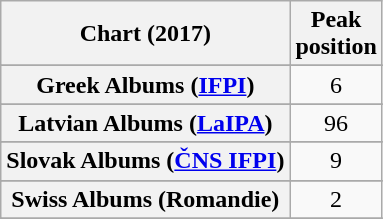<table class="wikitable sortable plainrowheaders" style="text-align:center">
<tr>
<th scope="col">Chart (2017)</th>
<th scope="col">Peak<br>position</th>
</tr>
<tr>
</tr>
<tr>
</tr>
<tr>
</tr>
<tr>
</tr>
<tr>
</tr>
<tr>
</tr>
<tr>
</tr>
<tr>
</tr>
<tr>
</tr>
<tr>
</tr>
<tr>
</tr>
<tr>
<th scope="row">Greek Albums (<a href='#'>IFPI</a>)</th>
<td>6</td>
</tr>
<tr>
</tr>
<tr>
</tr>
<tr>
</tr>
<tr>
<th scope="row">Latvian Albums (<a href='#'>LaIPA</a>)</th>
<td>96</td>
</tr>
<tr>
</tr>
<tr>
</tr>
<tr>
</tr>
<tr>
</tr>
<tr>
</tr>
<tr>
</tr>
<tr>
<th scope="row">Slovak Albums (<a href='#'>ČNS IFPI</a>)</th>
<td>9</td>
</tr>
<tr>
</tr>
<tr>
</tr>
<tr>
<th scope="row">Swiss Albums (Romandie)</th>
<td align="center">2</td>
</tr>
<tr>
</tr>
<tr>
</tr>
<tr>
</tr>
<tr>
</tr>
<tr>
</tr>
<tr>
</tr>
</table>
